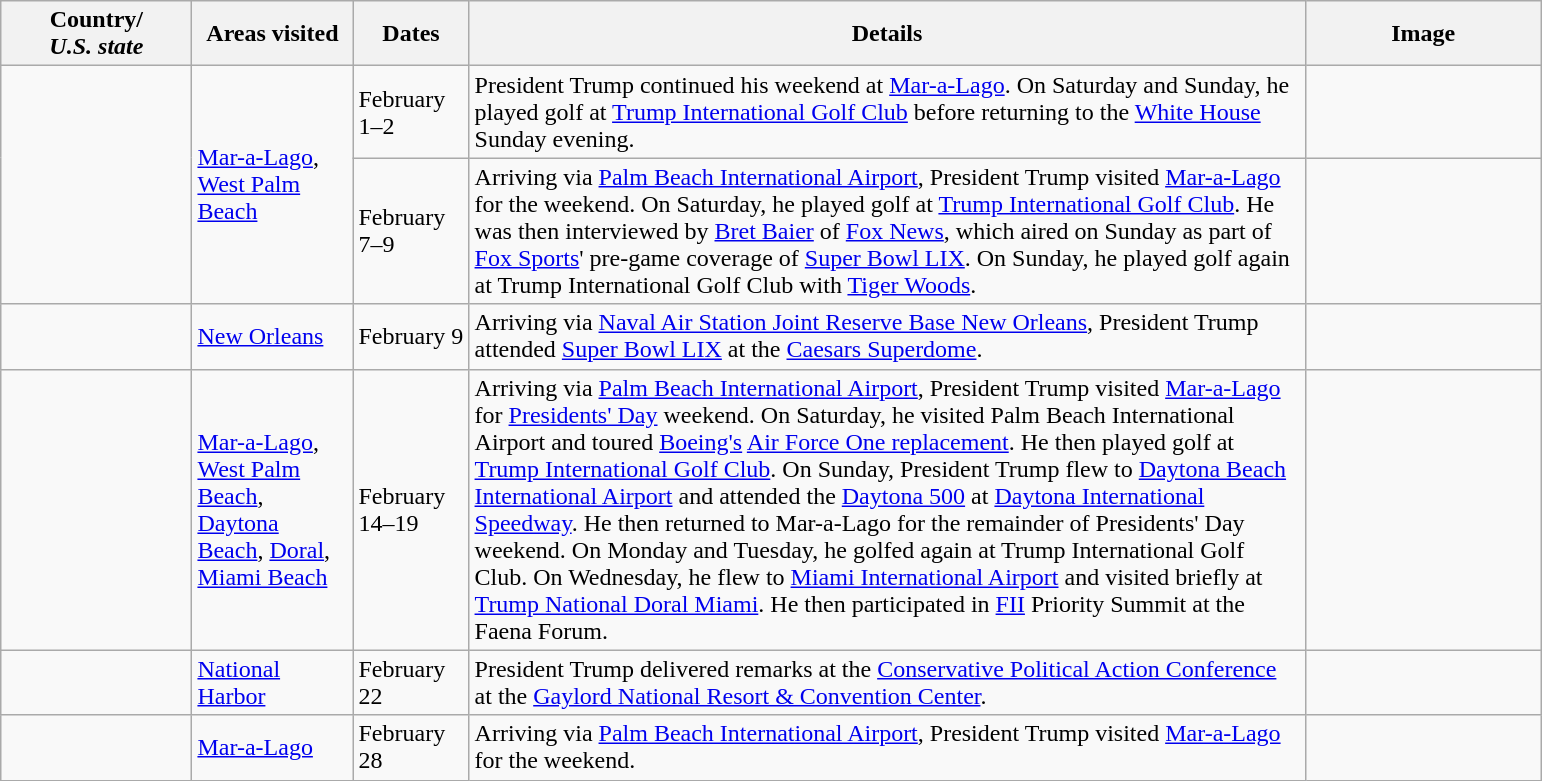<table class="wikitable" style="margin: 1em auto 1em auto">
<tr>
<th width=120>Country/<br><em>U.S. state</em></th>
<th width=100>Areas visited</th>
<th width=70>Dates</th>
<th width=550>Details</th>
<th width=150>Image</th>
</tr>
<tr>
<td rowspan="2"></td>
<td rowspan="2"><a href='#'>Mar-a-Lago</a>, <a href='#'>West Palm Beach</a></td>
<td>February 1–2</td>
<td>President Trump continued his weekend at <a href='#'>Mar-a-Lago</a>. On Saturday and Sunday, he played golf at <a href='#'>Trump International Golf Club</a> before returning to the <a href='#'>White House</a> Sunday evening.</td>
<td></td>
</tr>
<tr>
<td>February 7–9</td>
<td>Arriving via <a href='#'>Palm Beach International Airport</a>, President Trump visited <a href='#'>Mar-a-Lago</a> for the weekend. On Saturday, he played golf at <a href='#'>Trump International Golf Club</a>. He was then interviewed by <a href='#'>Bret Baier</a> of <a href='#'>Fox News</a>, which aired on Sunday as part of <a href='#'>Fox Sports</a>' pre-game coverage of <a href='#'>Super Bowl LIX</a>. On Sunday, he played golf again at Trump International Golf Club with <a href='#'>Tiger Woods</a>.</td>
<td></td>
</tr>
<tr>
<td></td>
<td><a href='#'>New Orleans</a></td>
<td>February 9</td>
<td>Arriving via <a href='#'>Naval Air Station Joint Reserve Base New Orleans</a>, President Trump attended <a href='#'>Super Bowl LIX</a> at the <a href='#'>Caesars Superdome</a>.</td>
<td></td>
</tr>
<tr>
<td></td>
<td><a href='#'>Mar-a-Lago</a>, <a href='#'>West Palm Beach</a>, <a href='#'>Daytona Beach</a>, <a href='#'>Doral</a>, <a href='#'>Miami Beach</a></td>
<td>February 14–19</td>
<td>Arriving via <a href='#'>Palm Beach International Airport</a>, President Trump visited <a href='#'>Mar-a-Lago</a> for <a href='#'>Presidents' Day</a> weekend. On Saturday, he visited Palm Beach International Airport and toured <a href='#'>Boeing's</a> <a href='#'>Air Force One replacement</a>. He then played golf at <a href='#'>Trump International Golf Club</a>. On Sunday, President Trump flew to <a href='#'>Daytona Beach International Airport</a> and attended the <a href='#'>Daytona 500</a> at <a href='#'>Daytona International Speedway</a>. He then returned to Mar-a-Lago for the remainder of Presidents' Day weekend. On Monday and Tuesday, he golfed again at Trump International Golf Club. On Wednesday, he flew to <a href='#'>Miami International Airport</a> and visited briefly at <a href='#'>Trump National Doral Miami</a>. He then participated in <a href='#'>FII</a> Priority Summit at the Faena Forum.</td>
<td></td>
</tr>
<tr>
<td></td>
<td><a href='#'>National Harbor</a></td>
<td>February 22</td>
<td>President Trump delivered remarks at the <a href='#'>Conservative Political Action Conference</a> at the <a href='#'>Gaylord National Resort & Convention Center</a>.</td>
<td></td>
</tr>
<tr>
<td></td>
<td><a href='#'>Mar-a-Lago</a></td>
<td>February 28</td>
<td>Arriving via <a href='#'>Palm Beach International Airport</a>, President Trump visited <a href='#'>Mar-a-Lago</a> for the weekend.</td>
<td></td>
</tr>
</table>
